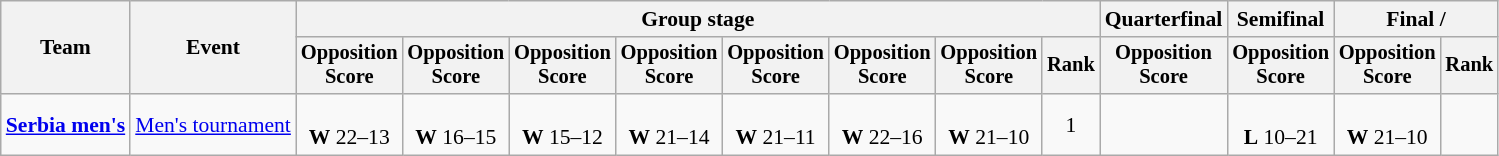<table class="wikitable" style="font-size:90%">
<tr>
<th rowspan=2>Team</th>
<th rowspan=2>Event</th>
<th colspan=8>Group stage</th>
<th>Quarterfinal</th>
<th>Semifinal</th>
<th colspan=2>Final / </th>
</tr>
<tr style="font-size:95%">
<th>Opposition<br>Score</th>
<th>Opposition<br>Score</th>
<th>Opposition<br>Score</th>
<th>Opposition<br>Score</th>
<th>Opposition<br>Score</th>
<th>Opposition<br>Score</th>
<th>Opposition<br>Score</th>
<th>Rank</th>
<th>Opposition<br>Score</th>
<th>Opposition<br>Score</th>
<th>Opposition<br>Score</th>
<th>Rank</th>
</tr>
<tr align=center>
<td align=left><strong><a href='#'>Serbia men's</a></strong></td>
<td align=left><a href='#'>Men's tournament</a></td>
<td> <br> <strong>W</strong> 22–13</td>
<td> <br> <strong>W</strong> 16–15</td>
<td> <br> <strong>W</strong> 15–12</td>
<td> <br> <strong>W</strong> 21–14</td>
<td> <br> <strong>W</strong> 21–11</td>
<td> <br> <strong>W</strong> 22–16</td>
<td> <br> <strong>W</strong> 21–10</td>
<td>1 <strong></strong></td>
<td></td>
<td> <br> <strong>L</strong> 10–21</td>
<td> <br> <strong>W</strong> 21–10</td>
<td></td>
</tr>
</table>
